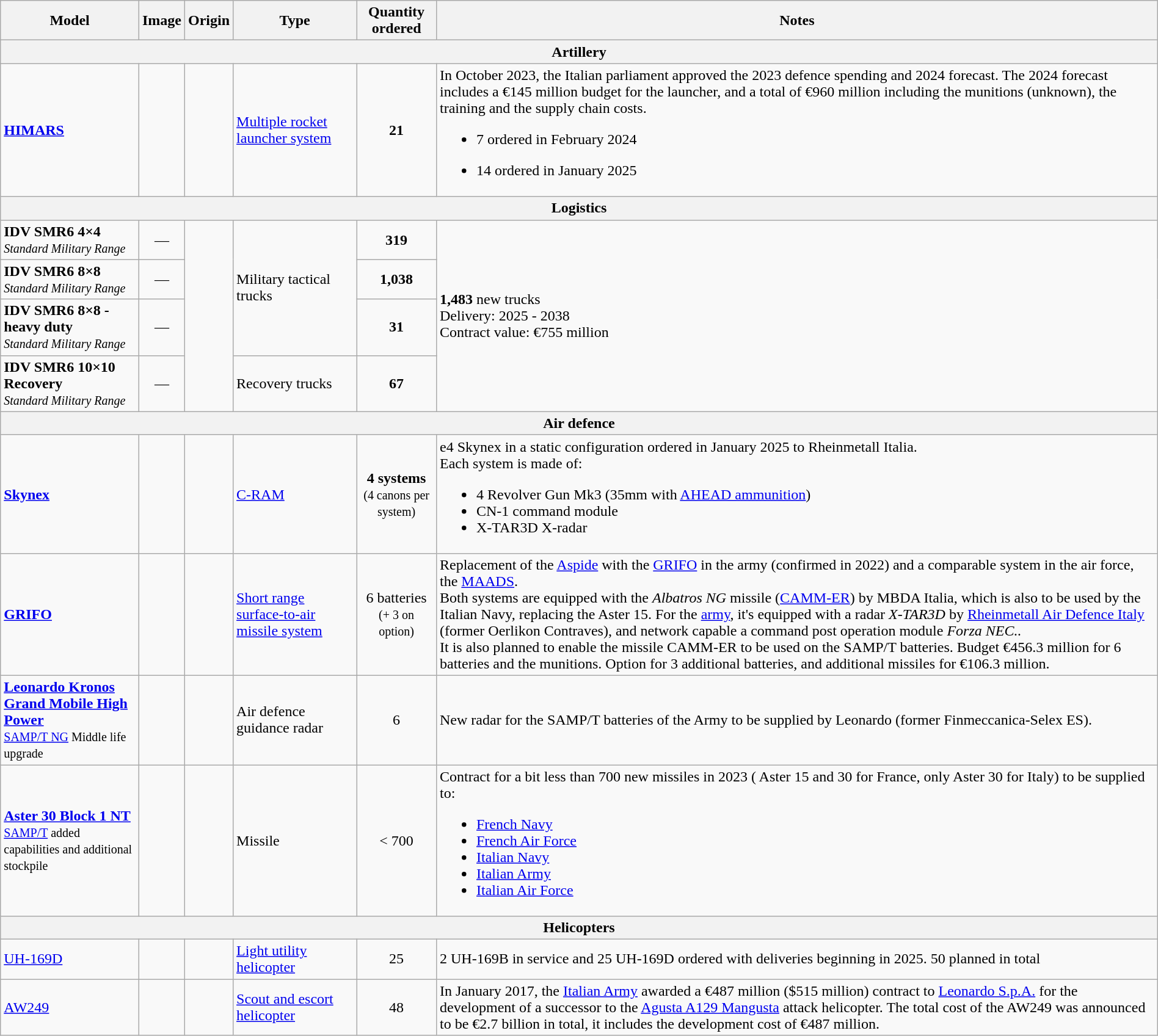<table class="wikitable" style="width:100%;">
<tr>
<th>Model</th>
<th>Image</th>
<th>Origin</th>
<th>Type</th>
<th>Quantity ordered</th>
<th>Notes</th>
</tr>
<tr>
<th colspan="6">Artillery</th>
</tr>
<tr>
<td><a href='#'><strong>HIMARS</strong></a></td>
<td></td>
<td><small></small></td>
<td><a href='#'>Multiple rocket launcher system</a></td>
<td style="text-align: center"><strong>21</strong></td>
<td>In October 2023, the Italian parliament approved the 2023 defence spending and 2024 forecast. The 2024 forecast includes a €145 million budget for the launcher, and a total of €960 million including the munitions (unknown), the training and the supply chain costs.<br><ul><li>7 ordered in February 2024</li></ul><ul><li>14 ordered in January 2025</li></ul></td>
</tr>
<tr>
<th colspan="6">Logistics</th>
</tr>
<tr>
<td><strong>IDV SMR6 4×4</strong><br><small><em>Standard Military Range</em></small></td>
<td style="text-align: center;">—</td>
<td rowspan="4"><small></small></td>
<td rowspan="3">Military tactical trucks</td>
<td style="text-align: center;"><strong>319</strong></td>
<td rowspan="4"><strong>1,483</strong> new trucks<br>Delivery: 2025 - 2038<br>Contract value: €755 million</td>
</tr>
<tr>
<td><strong>IDV SMR6 8×8</strong><br><small><em>Standard Military Range</em></small></td>
<td style="text-align: center;">—</td>
<td style="text-align: center;"><strong>1,038</strong></td>
</tr>
<tr>
<td><strong>IDV SMR6 8×8 - heavy duty</strong><br><small><em>Standard Military Range</em></small></td>
<td style="text-align: center;">—</td>
<td style="text-align: center;"><strong>31</strong></td>
</tr>
<tr>
<td><strong>IDV SMR6 10×10 Recovery</strong><br><small><em>Standard Military Range</em></small></td>
<td style="text-align: center;">—</td>
<td>Recovery trucks</td>
<td style="text-align: center;"><strong>67</strong></td>
</tr>
<tr>
<th colspan="6">Air defence</th>
</tr>
<tr>
<td><strong><a href='#'>Skynex</a></strong></td>
<td></td>
<td><small></small><br><small></small></td>
<td><a href='#'>C-RAM</a></td>
<td style="text-align: center;"><strong>4 systems</strong><br><small>(4 canons per system)</small></td>
<td>e4 Skynex in a static configuration ordered in January 2025 to Rheinmetall Italia.<br>Each system is made of:<ul><li>4 Revolver Gun Mk3 (35mm with <a href='#'>AHEAD ammunition</a>)</li><li>CN-1 command module</li><li>X-TAR3D X-radar</li></ul></td>
</tr>
<tr>
<td><a href='#'><strong>GRIFO</strong></a></td>
<td></td>
<td><small></small><br><small></small></td>
<td><a href='#'>Short range</a> <a href='#'>surface-to-air missile system</a></td>
<td style="text-align: center;">6 batteries<br><small>(+ 3 on option)</small></td>
<td>Replacement of the <a href='#'>Aspide</a> with the <a href='#'>GRIFO</a> in the army (confirmed in 2022) and a comparable system in the air force, the <a href='#'>MAADS</a>.<br>Both systems are equipped with the <em>Albatros NG</em> missile (<a href='#'>CAMM-ER</a>) by MBDA Italia, which is also to be used by the Italian Navy, replacing the Aster 15. 
For the <a href='#'>army</a>, it's equipped with a radar <em>X-TAR3D</em> by <a href='#'>Rheinmetall Air Defence Italy</a> (former Oerlikon Contraves), and network capable a command post operation module <em>Forza NEC..</em><br>It is also planned to enable the missile CAMM-ER to be used on the SAMP/T batteries.
Budget €456.3 million for 6 batteries and the munitions. Option for 3 additional batteries, and additional missiles for €106.3 million.</td>
</tr>
<tr>
<td><a href='#'><strong>Leonardo Kronos Grand Mobile High Power</strong></a><br><small><a href='#'>SAMP/T NG</a> Middle life upgrade</small></td>
<td></td>
<td><small></small></td>
<td>Air defence guidance radar</td>
<td style="text-align: center;">6</td>
<td>New radar for the SAMP/T batteries of the Army to be supplied by Leonardo (former Finmeccanica-Selex ES).</td>
</tr>
<tr>
<td><a href='#'><strong>Aster 30 Block 1 NT</strong></a><br><small><a href='#'>SAMP/T</a> added capabilities and additional stockpile</small></td>
<td></td>
<td><small></small><br><small></small></td>
<td>Missile</td>
<td style="text-align: center;">< 700</td>
<td>Contract for a bit less than 700 new missiles in 2023 ( Aster 15 and 30 for France, only Aster 30 for Italy) to be supplied to:<br><ul><li><a href='#'>French Navy</a></li><li><a href='#'>French Air Force</a></li><li><a href='#'>Italian Navy</a></li><li><a href='#'>Italian Army</a></li><li><a href='#'>Italian Air Force</a></li></ul></td>
</tr>
<tr>
<th colspan="6">Helicopters</th>
</tr>
<tr>
<td><a href='#'>UH-169D</a></td>
<td></td>
<td><small></small></td>
<td><a href='#'>Light utility helicopter</a></td>
<td style="text-align: center;">25</td>
<td>2 UH-169B in service and 25 UH-169D ordered with deliveries beginning in 2025. 50 planned in total </td>
</tr>
<tr>
<td><a href='#'>AW249</a></td>
<td></td>
<td><small></small></td>
<td><a href='#'>Scout and escort helicopter</a></td>
<td style="text-align: center;">48</td>
<td>In January 2017, the <a href='#'>Italian Army</a> awarded a €487 million ($515 million) contract to <a href='#'>Leonardo S.p.A.</a> for the development of a successor to the <a href='#'>Agusta A129 Mangusta</a> attack helicopter. The total cost of the AW249 was announced to be €2.7 billion in total, it includes the development cost of €487 million.</td>
</tr>
</table>
